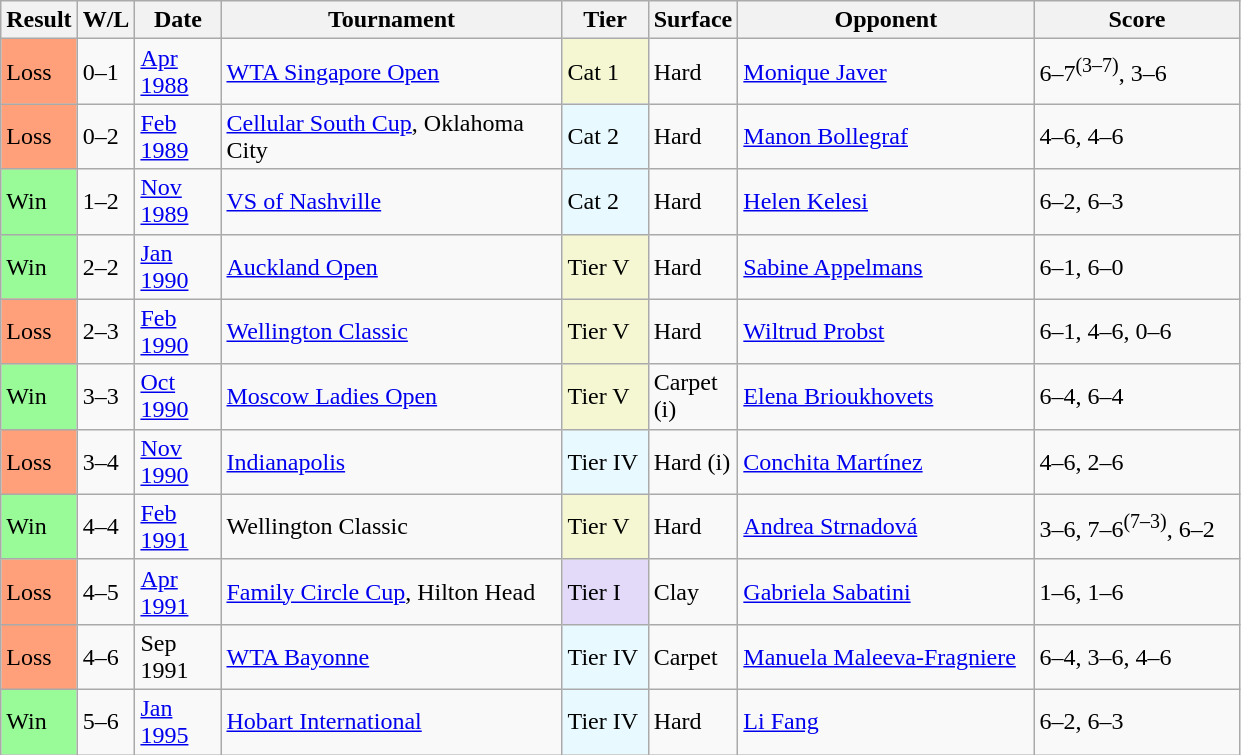<table class="sortable wikitable">
<tr>
<th>Result</th>
<th style="width:30px" class="unsortable">W/L</th>
<th style="width:50px">Date</th>
<th style="width:220px">Tournament</th>
<th style="width:50px">Tier</th>
<th style="width:50px">Surface</th>
<th style="width:190px">Opponent</th>
<th style="width:130px" class="unsortable">Score</th>
</tr>
<tr>
<td style="background:#ffa07a;">Loss</td>
<td>0–1</td>
<td><a href='#'>Apr 1988</a></td>
<td><a href='#'>WTA Singapore Open</a></td>
<td style="background:#f4f7d2;">Cat 1</td>
<td>Hard</td>
<td> <a href='#'>Monique Javer</a></td>
<td>6–7<sup>(3–7)</sup>, 3–6</td>
</tr>
<tr>
<td style="background:#ffa07a;">Loss</td>
<td>0–2</td>
<td><a href='#'>Feb 1989</a></td>
<td><a href='#'>Cellular South Cup</a>, Oklahoma City</td>
<td style="background:#e8faff;">Cat 2</td>
<td>Hard</td>
<td> <a href='#'>Manon Bollegraf</a></td>
<td>4–6, 4–6</td>
</tr>
<tr>
<td style="background:#98fb98;">Win</td>
<td>1–2</td>
<td><a href='#'>Nov 1989</a></td>
<td><a href='#'>VS of Nashville</a></td>
<td style="background:#e8faff;">Cat 2</td>
<td>Hard</td>
<td> <a href='#'>Helen Kelesi</a></td>
<td>6–2, 6–3</td>
</tr>
<tr>
<td style="background:#98fb98;">Win</td>
<td>2–2</td>
<td><a href='#'>Jan 1990</a></td>
<td><a href='#'>Auckland Open</a></td>
<td style="background:#f4f7d2;">Tier V</td>
<td>Hard</td>
<td> <a href='#'>Sabine Appelmans</a></td>
<td>6–1, 6–0</td>
</tr>
<tr>
<td style="background:#ffa07a;">Loss</td>
<td>2–3</td>
<td><a href='#'>Feb 1990</a></td>
<td><a href='#'>Wellington Classic</a></td>
<td style="background:#f4f7d2;">Tier V</td>
<td>Hard</td>
<td> <a href='#'>Wiltrud Probst</a></td>
<td>6–1, 4–6, 0–6</td>
</tr>
<tr>
<td style="background:#98fb98;">Win</td>
<td>3–3</td>
<td><a href='#'>Oct 1990</a></td>
<td><a href='#'>Moscow Ladies Open</a></td>
<td style="background:#f4f7d2;">Tier V</td>
<td>Carpet (i)</td>
<td> <a href='#'>Elena Brioukhovets</a></td>
<td>6–4, 6–4</td>
</tr>
<tr>
<td style="background:#ffa07a;">Loss</td>
<td>3–4</td>
<td><a href='#'>Nov 1990</a></td>
<td><a href='#'>Indianapolis</a></td>
<td style="background:#e8faff;">Tier IV</td>
<td>Hard (i)</td>
<td> <a href='#'>Conchita Martínez</a></td>
<td>4–6, 2–6</td>
</tr>
<tr>
<td style="background:#98fb98;">Win</td>
<td>4–4</td>
<td><a href='#'>Feb 1991</a></td>
<td>Wellington Classic</td>
<td style="background:#f4f7d2;">Tier V</td>
<td>Hard</td>
<td> <a href='#'>Andrea Strnadová</a></td>
<td>3–6, 7–6<sup>(7–3)</sup>, 6–2</td>
</tr>
<tr>
<td style="background:#ffa07a;">Loss</td>
<td>4–5</td>
<td><a href='#'>Apr 1991</a></td>
<td><a href='#'>Family Circle Cup</a>, Hilton Head</td>
<td style="background:#e2daf8;">Tier I</td>
<td>Clay</td>
<td> <a href='#'>Gabriela Sabatini</a></td>
<td>1–6, 1–6</td>
</tr>
<tr>
<td style="background:#ffa07a;">Loss</td>
<td>4–6</td>
<td>Sep 1991</td>
<td><a href='#'>WTA Bayonne</a></td>
<td style="background:#e8faff;">Tier IV</td>
<td>Carpet</td>
<td> <a href='#'>Manuela Maleeva-Fragniere</a></td>
<td>6–4, 3–6, 4–6</td>
</tr>
<tr>
<td style="background:#98fb98;">Win</td>
<td>5–6</td>
<td><a href='#'>Jan 1995</a></td>
<td><a href='#'>Hobart International</a></td>
<td style="background:#e8faff;">Tier IV</td>
<td>Hard</td>
<td> <a href='#'>Li Fang</a></td>
<td>6–2, 6–3</td>
</tr>
</table>
